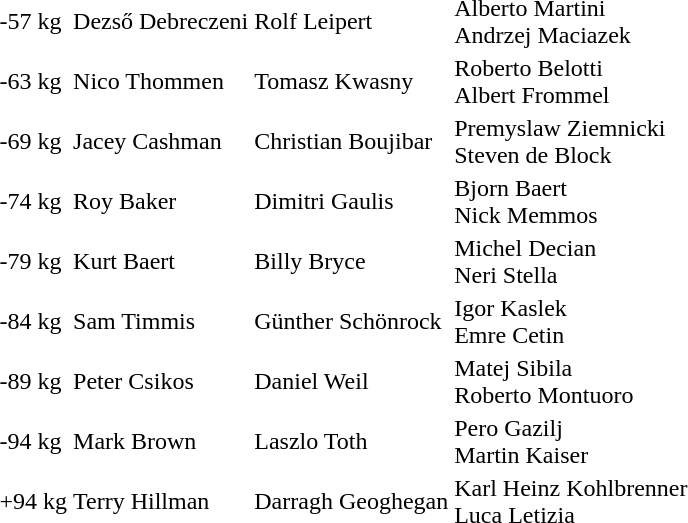<table>
<tr>
<td>-57 kg</td>
<td>Dezső Debreczeni </td>
<td>Rolf Leipert </td>
<td>Alberto Martini <br>Andrzej Maciazek </td>
</tr>
<tr>
<td>-63 kg</td>
<td>Nico Thommen </td>
<td>Tomasz Kwasny </td>
<td>Roberto Belotti <br>Albert Frommel </td>
</tr>
<tr>
<td>-69 kg</td>
<td>Jacey Cashman </td>
<td>Christian Boujibar </td>
<td>Premyslaw Ziemnicki <br>Steven de Block </td>
</tr>
<tr>
<td>-74 kg</td>
<td>Roy Baker </td>
<td>Dimitri Gaulis </td>
<td>Bjorn Baert <br>Nick Memmos </td>
</tr>
<tr>
<td>-79 kg</td>
<td>Kurt Baert </td>
<td>Billy Bryce </td>
<td>Michel Decian <br>Neri Stella </td>
</tr>
<tr>
<td>-84 kg</td>
<td>Sam Timmis </td>
<td>Günther Schönrock </td>
<td>Igor Kaslek <br>Emre Cetin </td>
</tr>
<tr>
<td>-89 kg</td>
<td>Peter Csikos </td>
<td>Daniel Weil </td>
<td>Matej Sibila <br>Roberto Montuoro </td>
</tr>
<tr>
<td>-94 kg</td>
<td>Mark Brown </td>
<td>Laszlo Toth </td>
<td>Pero Gazilj <br>Martin Kaiser </td>
</tr>
<tr>
<td>+94 kg</td>
<td>Terry Hillman </td>
<td>Darragh Geoghegan </td>
<td>Karl Heinz Kohlbrenner <br>Luca Letizia </td>
</tr>
<tr>
</tr>
</table>
